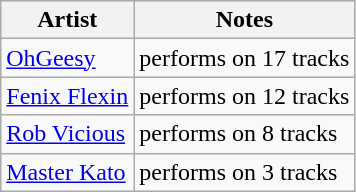<table class="wikitable sortable">
<tr>
<th>Artist</th>
<th>Notes</th>
</tr>
<tr>
<td><a href='#'>OhGeesy</a></td>
<td>performs on 17 tracks</td>
</tr>
<tr>
<td><a href='#'>Fenix Flexin</a></td>
<td>performs on 12 tracks</td>
</tr>
<tr>
<td><a href='#'>Rob Vicious</a></td>
<td>performs on 8 tracks</td>
</tr>
<tr>
<td><a href='#'>Master Kato</a></td>
<td>performs on 3 tracks</td>
</tr>
</table>
